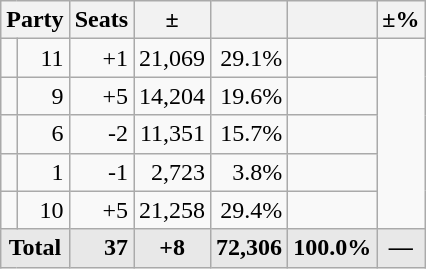<table class=wikitable>
<tr>
<th colspan=2 align=center>Party</th>
<th>Seats</th>
<th>±</th>
<th></th>
<th></th>
<th>±%</th>
</tr>
<tr>
<td></td>
<td align=right>11</td>
<td align=right>+1</td>
<td align=right>21,069</td>
<td align=right>29.1%</td>
<td align=right></td>
</tr>
<tr>
<td></td>
<td align=right>9</td>
<td align=right>+5</td>
<td align=right>14,204</td>
<td align=right>19.6%</td>
<td align=right></td>
</tr>
<tr>
<td></td>
<td align=right>6</td>
<td align=right>-2</td>
<td align=right>11,351</td>
<td align=right>15.7%</td>
<td align=right></td>
</tr>
<tr>
<td></td>
<td align=right>1</td>
<td align=right>-1</td>
<td align=right>2,723</td>
<td align=right>3.8%</td>
<td align=right></td>
</tr>
<tr>
<td></td>
<td align=right>10</td>
<td align=right>+5</td>
<td align=right>21,258</td>
<td align=right>29.4%</td>
<td align=right></td>
</tr>
<tr style="font-weight:bold; background:rgb(232,232,232);">
<td colspan=2 align=center>Total</td>
<td align=right>37</td>
<td align=center>+8</td>
<td align=right>72,306</td>
<td align=center>100.0%</td>
<td align=center>—</td>
</tr>
</table>
